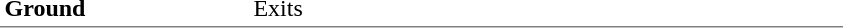<table table border=0 cellspacing=0 cellpadding=3>
<tr>
<td style="border-bottom:solid 1px gray;" width=50 rowspan=10 valign=top><strong>Ground</strong></td>
</tr>
<tr>
<td style="border-bottom:solid 1px gray;" width=100 rowspan=2 valign=top></td>
<td style="border-bottom:solid 1px gray;" width=390 rowspan=2 valign=top>Exits</td>
</tr>
</table>
